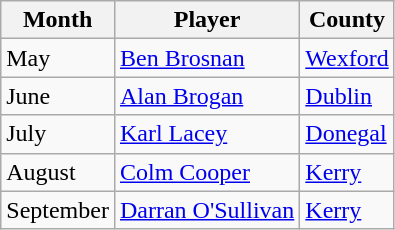<table class="wikitable">
<tr>
<th>Month</th>
<th>Player</th>
<th>County</th>
</tr>
<tr>
<td>May</td>
<td><a href='#'>Ben Brosnan</a></td>
<td><a href='#'>Wexford</a></td>
</tr>
<tr>
<td>June</td>
<td><a href='#'>Alan Brogan</a></td>
<td><a href='#'>Dublin</a></td>
</tr>
<tr>
<td>July</td>
<td><a href='#'>Karl Lacey</a></td>
<td><a href='#'>Donegal</a></td>
</tr>
<tr>
<td>August</td>
<td><a href='#'>Colm Cooper</a></td>
<td><a href='#'>Kerry</a></td>
</tr>
<tr>
<td>September</td>
<td><a href='#'>Darran O'Sullivan</a></td>
<td><a href='#'>Kerry</a></td>
</tr>
</table>
